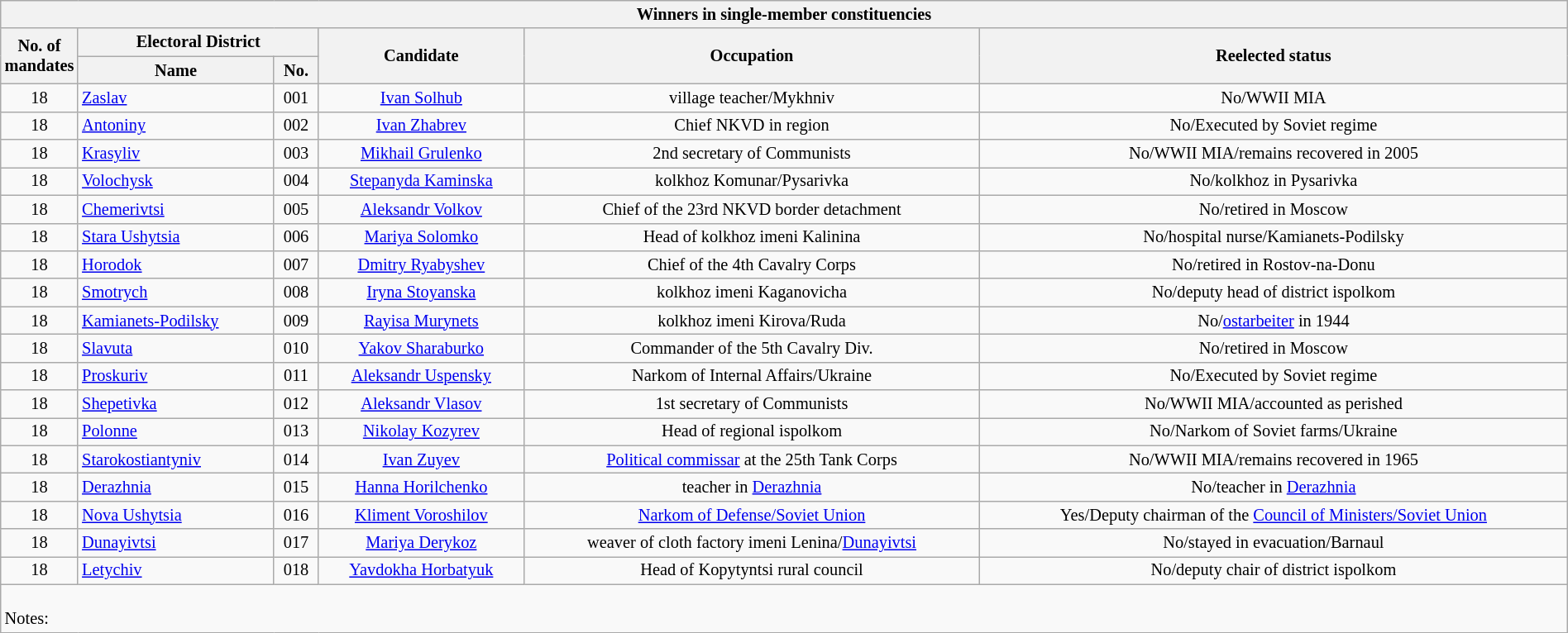<table class="wikitable collapsible collapsed" style="width:100%; font-size:85%">
<tr>
<th colspan=6>Winners in single-member constituencies</th>
</tr>
<tr>
<th rowspan=2 width=50>No. of mandates</th>
<th colspan=2>Electoral District</th>
<th rowspan=2>Candidate</th>
<th rowspan=2>Occupation</th>
<th rowspan=2>Reelected status</th>
</tr>
<tr>
<th>Name</th>
<th>No.</th>
</tr>
<tr>
<td style="text-align: center">18</td>
<td><a href='#'>Zaslav</a></td>
<td style="text-align: center">001</td>
<td style="text-align: center"><a href='#'>Ivan Solhub</a></td>
<td style="text-align: center">village teacher/Mykhniv</td>
<td style="text-align: center">No/WWII MIA</td>
</tr>
<tr>
<td style="text-align: center">18</td>
<td><a href='#'>Antoniny</a></td>
<td style="text-align: center">002</td>
<td style="text-align: center"><a href='#'>Ivan Zhabrev</a></td>
<td style="text-align: center">Chief NKVD in region</td>
<td style="text-align: center">No/Executed by Soviet regime</td>
</tr>
<tr>
<td style="text-align: center">18</td>
<td><a href='#'>Krasyliv</a></td>
<td style="text-align: center">003</td>
<td style="text-align: center"><a href='#'>Mikhail Grulenko</a></td>
<td style="text-align: center">2nd secretary of Communists</td>
<td style="text-align: center">No/WWII MIA/remains recovered in 2005</td>
</tr>
<tr>
<td style="text-align: center">18</td>
<td><a href='#'>Volochysk</a></td>
<td style="text-align: center">004</td>
<td style="text-align: center"><a href='#'>Stepanyda Kaminska</a></td>
<td style="text-align: center">kolkhoz Komunar/Pysarivka</td>
<td style="text-align: center">No/kolkhoz in Pysarivka</td>
</tr>
<tr>
<td style="text-align: center">18</td>
<td><a href='#'>Chemerivtsi</a></td>
<td style="text-align: center">005</td>
<td style="text-align: center"><a href='#'>Aleksandr Volkov</a></td>
<td style="text-align: center">Chief of the 23rd NKVD border detachment</td>
<td style="text-align: center">No/retired in Moscow</td>
</tr>
<tr>
<td style="text-align: center">18</td>
<td><a href='#'>Stara Ushytsia</a></td>
<td style="text-align: center">006</td>
<td style="text-align: center"><a href='#'>Mariya Solomko</a></td>
<td style="text-align: center">Head of kolkhoz imeni Kalinina</td>
<td style="text-align: center">No/hospital nurse/Kamianets-Podilsky</td>
</tr>
<tr>
<td style="text-align: center">18</td>
<td><a href='#'>Horodok</a></td>
<td style="text-align: center">007</td>
<td style="text-align: center"><a href='#'>Dmitry Ryabyshev</a></td>
<td style="text-align: center">Chief of the 4th Cavalry Corps</td>
<td style="text-align: center">No/retired in Rostov-na-Donu</td>
</tr>
<tr>
<td style="text-align: center">18</td>
<td><a href='#'>Smotrych</a></td>
<td style="text-align: center">008</td>
<td style="text-align: center"><a href='#'>Iryna Stoyanska</a></td>
<td style="text-align: center">kolkhoz imeni Kaganovicha</td>
<td style="text-align: center">No/deputy head of district ispolkom</td>
</tr>
<tr>
<td style="text-align: center">18</td>
<td><a href='#'>Kamianets-Podilsky</a></td>
<td style="text-align: center">009</td>
<td style="text-align: center"><a href='#'>Rayisa Murynets</a></td>
<td style="text-align: center">kolkhoz imeni Kirova/Ruda</td>
<td style="text-align: center">No/<a href='#'>ostarbeiter</a> in 1944</td>
</tr>
<tr>
<td style="text-align: center">18</td>
<td><a href='#'>Slavuta</a></td>
<td style="text-align: center">010</td>
<td style="text-align: center"><a href='#'>Yakov Sharaburko</a></td>
<td style="text-align: center">Commander of the 5th Cavalry Div.</td>
<td style="text-align: center">No/retired in Moscow</td>
</tr>
<tr>
<td style="text-align: center">18</td>
<td><a href='#'>Proskuriv</a></td>
<td style="text-align: center">011</td>
<td style="text-align: center"><a href='#'>Aleksandr Uspensky</a></td>
<td style="text-align: center">Narkom of Internal Affairs/Ukraine</td>
<td style="text-align: center">No/Executed by Soviet regime</td>
</tr>
<tr>
<td style="text-align: center">18</td>
<td><a href='#'>Shepetivka</a></td>
<td style="text-align: center">012</td>
<td style="text-align: center"><a href='#'>Aleksandr Vlasov</a></td>
<td style="text-align: center">1st secretary of Communists</td>
<td style="text-align: center">No/WWII MIA/accounted as perished</td>
</tr>
<tr>
<td style="text-align: center">18</td>
<td><a href='#'>Polonne</a></td>
<td style="text-align: center">013</td>
<td style="text-align: center"><a href='#'>Nikolay Kozyrev</a></td>
<td style="text-align: center">Head of regional ispolkom</td>
<td style="text-align: center">No/Narkom of Soviet farms/Ukraine</td>
</tr>
<tr>
<td style="text-align: center">18</td>
<td><a href='#'>Starokostiantyniv</a></td>
<td style="text-align: center">014</td>
<td style="text-align: center"><a href='#'>Ivan Zuyev</a></td>
<td style="text-align: center"><a href='#'>Political commissar</a> at the 25th Tank Corps</td>
<td style="text-align: center">No/WWII MIA/remains recovered in 1965</td>
</tr>
<tr>
<td style="text-align: center">18</td>
<td><a href='#'>Derazhnia</a></td>
<td style="text-align: center">015</td>
<td style="text-align: center"><a href='#'>Hanna Horilchenko</a></td>
<td style="text-align: center">teacher in <a href='#'>Derazhnia</a></td>
<td style="text-align: center">No/teacher in <a href='#'>Derazhnia</a></td>
</tr>
<tr>
<td style="text-align: center">18</td>
<td><a href='#'>Nova Ushytsia</a></td>
<td style="text-align: center">016</td>
<td style="text-align: center"><a href='#'>Kliment Voroshilov</a></td>
<td style="text-align: center"><a href='#'>Narkom of Defense/Soviet Union</a></td>
<td style="text-align: center">Yes/Deputy chairman of the <a href='#'>Council of Ministers/Soviet Union</a></td>
</tr>
<tr>
<td style="text-align: center">18</td>
<td><a href='#'>Dunayivtsi</a></td>
<td style="text-align: center">017</td>
<td style="text-align: center"><a href='#'>Mariya Derykoz</a></td>
<td style="text-align: center">weaver of cloth factory imeni Lenina/<a href='#'>Dunayivtsi</a></td>
<td style="text-align: center">No/stayed in evacuation/Barnaul</td>
</tr>
<tr>
<td style="text-align: center">18</td>
<td><a href='#'>Letychiv</a></td>
<td style="text-align: center">018</td>
<td style="text-align: center"><a href='#'>Yavdokha Horbatyuk</a></td>
<td style="text-align: center">Head of Kopytyntsi rural council</td>
<td style="text-align: center">No/deputy chair of district ispolkom</td>
</tr>
<tr>
<td colspan=9 align=left><br>Notes:</td>
</tr>
</table>
